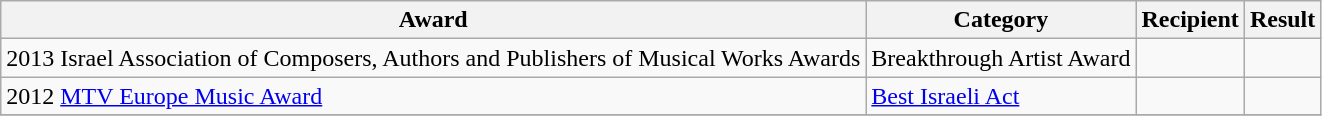<table class="wikitable">
<tr>
<th>Award</th>
<th>Category</th>
<th>Recipient</th>
<th>Result</th>
</tr>
<tr>
<td>2013 Israel Association of Composers, Authors and Publishers of Musical Works Awards</td>
<td>Breakthrough Artist Award</td>
<td></td>
<td></td>
</tr>
<tr>
<td>2012 <a href='#'>MTV Europe Music Award</a></td>
<td><a href='#'>Best Israeli Act</a></td>
<td></td>
<td></td>
</tr>
<tr>
</tr>
</table>
